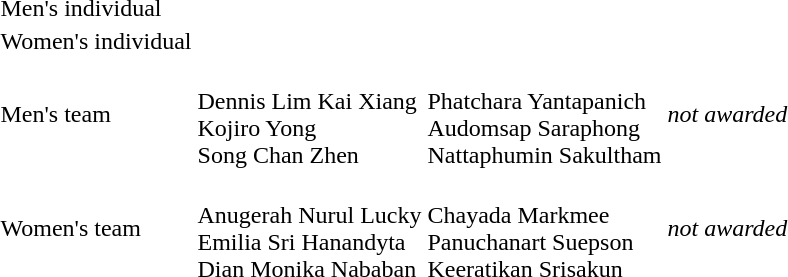<table>
<tr>
<td>Men's individual</td>
<td nowrap></td>
<td></td>
<td></td>
</tr>
<tr>
<td>Women's individual</td>
<td></td>
<td></td>
<td nowrap></td>
</tr>
<tr>
<td>Men's team</td>
<td><br>Dennis Lim Kai Xiang<br>Kojiro Yong<br>Song Chan Zhen</td>
<td nowrap><br>Phatchara Yantapanich<br>Audomsap Saraphong<br>Nattaphumin Sakultham</td>
<td><em>not awarded</em></td>
</tr>
<tr>
<td>Women's team</td>
<td><br>Anugerah Nurul Lucky<br>Emilia Sri Hanandyta<br>Dian Monika Nababan</td>
<td><br>Chayada Markmee<br>Panuchanart Suepson<br>Keeratikan Srisakun</td>
<td><em>not awarded</em></td>
</tr>
</table>
